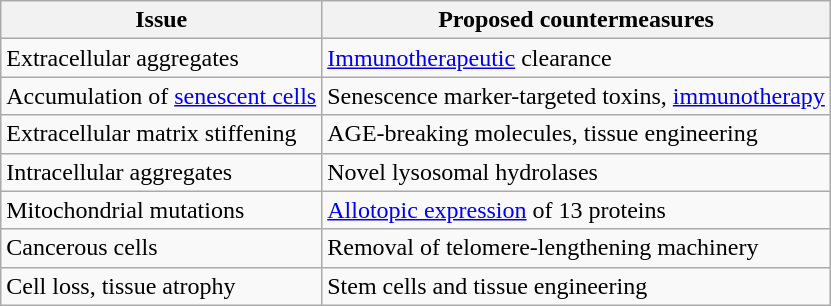<table class="wikitable">
<tr>
<th>Issue</th>
<th>Proposed countermeasures</th>
</tr>
<tr>
<td>Extracellular aggregates</td>
<td><a href='#'>Immunotherapeutic</a> clearance</td>
</tr>
<tr>
<td>Accumulation of <a href='#'>senescent cells</a></td>
<td>Senescence marker-targeted toxins, <a href='#'>immunotherapy</a></td>
</tr>
<tr>
<td>Extracellular matrix stiffening</td>
<td>AGE-breaking molecules, tissue engineering</td>
</tr>
<tr>
<td>Intracellular aggregates</td>
<td>Novel lysosomal hydrolases</td>
</tr>
<tr>
<td>Mitochondrial mutations</td>
<td><a href='#'>Allotopic expression</a> of 13 proteins</td>
</tr>
<tr>
<td>Cancerous cells</td>
<td>Removal of telomere-lengthening machinery</td>
</tr>
<tr>
<td>Cell loss, tissue atrophy</td>
<td>Stem cells and tissue engineering</td>
</tr>
</table>
